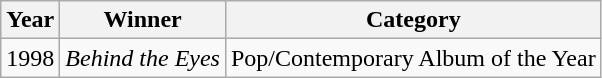<table class="wikitable">
<tr>
<th>Year</th>
<th>Winner</th>
<th>Category</th>
</tr>
<tr>
<td>1998</td>
<td><em>Behind the Eyes</em></td>
<td>Pop/Contemporary Album of the Year</td>
</tr>
</table>
